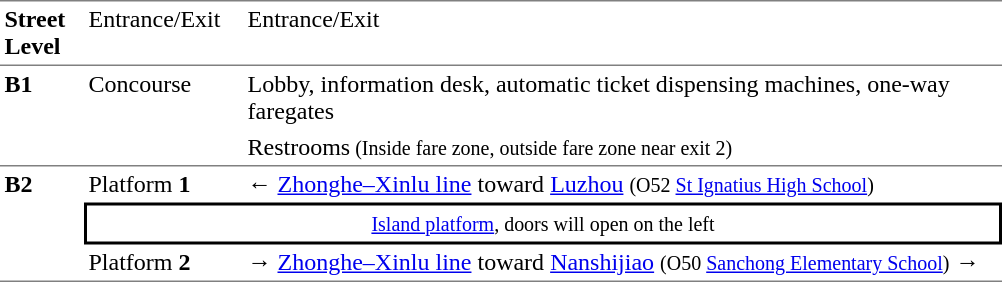<table table border=0 cellspacing=0 cellpadding=3>
<tr>
<td style="border-bottom:solid 1px gray;border-top:solid 1px gray;" width=50 valign=top><strong>Street Level</strong></td>
<td style="border-top:solid 1px gray;border-bottom:solid 1px gray;" width=100 valign=top>Entrance/Exit</td>
<td style="border-top:solid 1px gray;border-bottom:solid 1px gray;" width=500 valign=top>Entrance/Exit</td>
</tr>
<tr>
<td style="border-bottom:solid 1px gray;" rowspan=2 valign=top><strong>B1</strong></td>
<td style="border-bottom:solid 1px gray;" rowspan=2 valign=top>Concourse</td>
<td width=500>Lobby, information desk, automatic ticket dispensing machines, one-way faregates</td>
</tr>
<tr>
<td style="border-bottom:solid 1px gray;">Restrooms<small> (Inside fare zone, outside fare zone near exit 2)</small></td>
</tr>
<tr>
<td style="border-bottom:solid 1px gray;" rowspan=3 valign=top><strong>B2</strong></td>
<td>Platform <span><strong>1</strong></span></td>
<td>←  <a href='#'>Zhonghe–Xinlu line</a> toward <a href='#'>Luzhou</a> <small>(O52 <a href='#'>St Ignatius High School</a>)</small></td>
</tr>
<tr>
<td style="border-top:solid 2px black;border-right:solid 2px black;border-left:solid 2px black;border-bottom:solid 2px black;text-align:center;" colspan=2><small><a href='#'>Island platform</a>, doors will open on the left</small></td>
</tr>
<tr>
<td style="border-bottom:solid 1px gray;">Platform <span><strong>2</strong></span></td>
<td style="border-bottom:solid 1px gray;"><span>→</span>  <a href='#'>Zhonghe–Xinlu line</a> toward <a href='#'>Nanshijiao</a> <small>(O50 <a href='#'>Sanchong Elementary School</a>)</small> →</td>
</tr>
</table>
